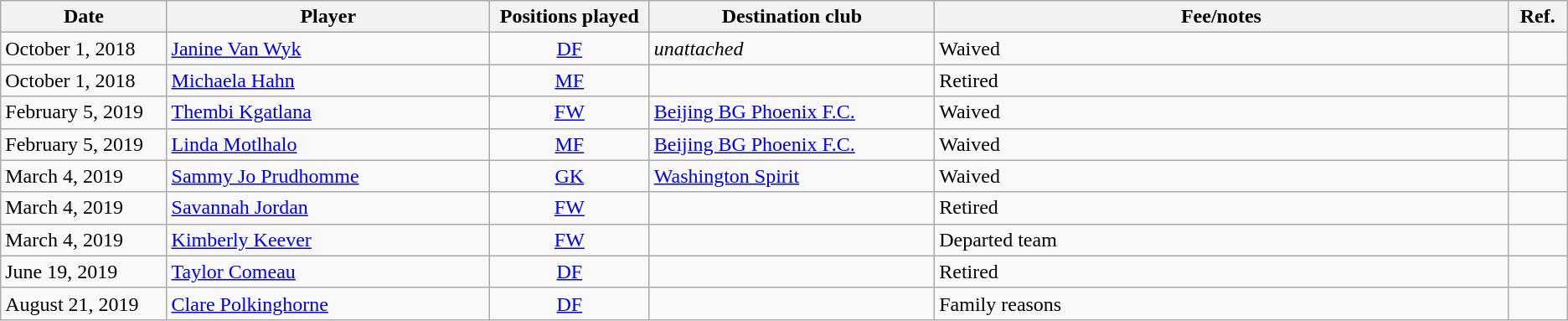<table class="wikitable" style="text-align:left;">
<tr>
<th style="width:125px;">Date</th>
<th style="width:250px;">Player</th>
<th style="width:120px;">Positions played</th>
<th style="width:220px;">Destination club</th>
<th style="width:450px;">Fee/notes</th>
<th style="width:40px;">Ref.</th>
</tr>
<tr>
<td>October 1, 2018</td>
<td> <a href='#'>Janine Van Wyk</a></td>
<td style="text-align: center;"><a href='#'>DF</a></td>
<td><em>unattached</em></td>
<td>Waived</td>
<td></td>
</tr>
<tr>
<td>October 1, 2018</td>
<td> <a href='#'>Michaela Hahn</a></td>
<td style="text-align: center;"><a href='#'>MF</a></td>
<td></td>
<td>Retired</td>
<td></td>
</tr>
<tr>
<td>February 5, 2019</td>
<td> <a href='#'>Thembi Kgatlana</a></td>
<td style="text-align: center;"><a href='#'>FW</a></td>
<td> <a href='#'>Beijing BG Phoenix F.C.</a></td>
<td>Waived</td>
<td></td>
</tr>
<tr>
<td>February 5, 2019</td>
<td> <a href='#'>Linda Motlhalo</a></td>
<td style="text-align: center;"><a href='#'>MF</a></td>
<td> <a href='#'>Beijing BG Phoenix F.C.</a></td>
<td>Waived</td>
<td></td>
</tr>
<tr>
<td>March 4, 2019</td>
<td> <a href='#'>Sammy Jo Prudhomme</a></td>
<td style="text-align: center;"><a href='#'>GK</a></td>
<td><a href='#'>Washington Spirit</a></td>
<td>Waived</td>
<td></td>
</tr>
<tr>
<td>March 4, 2019</td>
<td> <a href='#'>Savannah Jordan</a></td>
<td style="text-align: center;"><a href='#'>FW</a></td>
<td></td>
<td>Retired</td>
<td></td>
</tr>
<tr>
<td>March 4, 2019</td>
<td> <a href='#'>Kimberly Keever</a></td>
<td style="text-align: center;"><a href='#'>FW</a></td>
<td></td>
<td>Departed team</td>
<td></td>
</tr>
<tr>
<td>June 19, 2019</td>
<td> <a href='#'>Taylor Comeau</a></td>
<td style="text-align: center;"><a href='#'>DF</a></td>
<td></td>
<td>Retired</td>
<td></td>
</tr>
<tr>
<td>August 21, 2019</td>
<td> <a href='#'>Clare Polkinghorne</a></td>
<td style="text-align: center;"><a href='#'>DF</a></td>
<td></td>
<td>Family reasons</td>
<td></td>
</tr>
</table>
